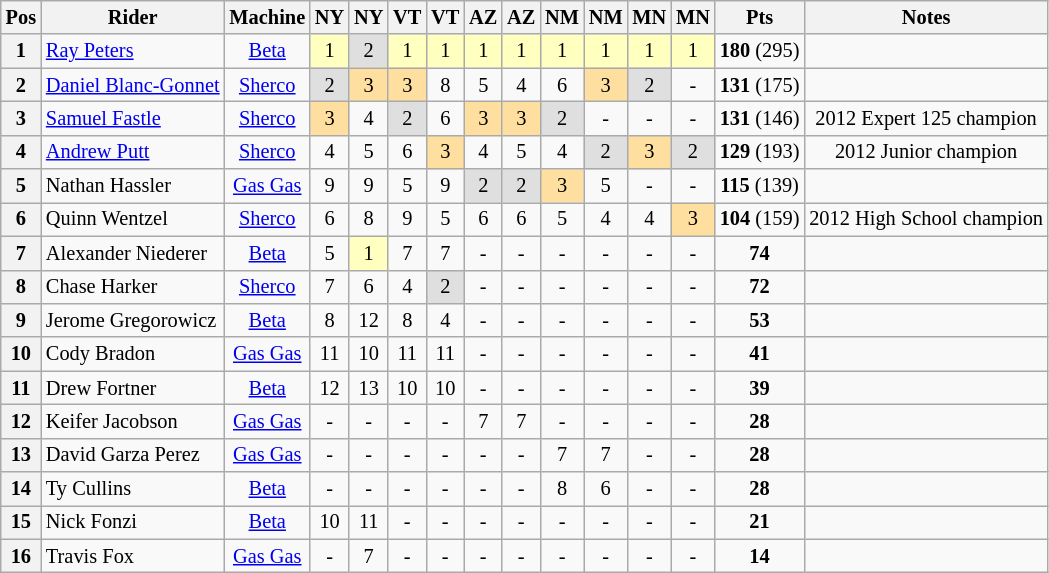<table class="wikitable" style="font-size: 85%; text-align:center">
<tr valign="top">
<th valign="middle">Pos</th>
<th valign="middle">Rider</th>
<th valign="middle">Machine</th>
<th>NY<br></th>
<th>NY<br></th>
<th>VT<br></th>
<th>VT<br></th>
<th>AZ<br></th>
<th>AZ<br></th>
<th>NM<br></th>
<th>NM<br></th>
<th>MN<br></th>
<th>MN<br></th>
<th valign="middle">Pts</th>
<th>Notes</th>
</tr>
<tr>
<th>1</th>
<td align="left"> <a href='#'>Ray Peters</a></td>
<td><a href='#'>Beta</a></td>
<td style="background:#ffffbf;">1</td>
<td style="background:#dfdfdf;">2</td>
<td style="background:#ffffbf;">1</td>
<td style="background:#ffffbf;">1</td>
<td style="background:#ffffbf;">1</td>
<td style="background:#ffffbf;">1</td>
<td style="background:#ffffbf;">1</td>
<td style="background:#ffffbf;">1</td>
<td style="background:#ffffbf;">1</td>
<td style="background:#ffffbf;">1</td>
<td><strong>180</strong> (295)</td>
<td></td>
</tr>
<tr>
<th>2</th>
<td align="left"> <a href='#'>Daniel Blanc-Gonnet</a></td>
<td><a href='#'>Sherco</a></td>
<td style="background:#dfdfdf;">2</td>
<td style="background:#ffdf9f;">3</td>
<td style="background:#ffdf9f;">3</td>
<td>8</td>
<td>5</td>
<td>4</td>
<td>6</td>
<td style="background:#ffdf9f;">3</td>
<td style="background:#dfdfdf;">2</td>
<td>-</td>
<td><strong>131</strong> (175)</td>
<td></td>
</tr>
<tr>
<th>3</th>
<td align="left"> <a href='#'>Samuel Fastle</a></td>
<td><a href='#'>Sherco</a></td>
<td style="background:#ffdf9f;">3</td>
<td>4</td>
<td style="background:#dfdfdf;">2</td>
<td>6</td>
<td style="background:#ffdf9f;">3</td>
<td style="background:#ffdf9f;">3</td>
<td style="background:#dfdfdf;">2</td>
<td>-</td>
<td>-</td>
<td>-</td>
<td><strong>131</strong> (146)</td>
<td>2012 Expert 125 champion </td>
</tr>
<tr>
<th>4</th>
<td align="left"> <a href='#'>Andrew Putt</a></td>
<td><a href='#'>Sherco</a></td>
<td>4</td>
<td>5</td>
<td>6</td>
<td style="background:#ffdf9f;">3</td>
<td>4</td>
<td>5</td>
<td>4</td>
<td style="background:#dfdfdf;">2</td>
<td style="background:#ffdf9f;">3</td>
<td style="background:#dfdfdf;">2</td>
<td><strong>129</strong> (193)</td>
<td>2012 Junior champion </td>
</tr>
<tr>
<th>5</th>
<td align="left"> Nathan Hassler</td>
<td><a href='#'>Gas Gas</a></td>
<td>9</td>
<td>9</td>
<td>5</td>
<td>9</td>
<td style="background:#dfdfdf;">2</td>
<td style="background:#dfdfdf;">2</td>
<td style="background:#ffdf9f;">3</td>
<td>5</td>
<td>-</td>
<td>-</td>
<td><strong>115</strong> (139)</td>
<td></td>
</tr>
<tr>
<th>6</th>
<td align="left"> Quinn Wentzel</td>
<td><a href='#'>Sherco</a></td>
<td>6</td>
<td>8</td>
<td>9</td>
<td>5</td>
<td>6</td>
<td>6</td>
<td>5</td>
<td>4</td>
<td>4</td>
<td style="background:#ffdf9f;">3</td>
<td><strong>104</strong> (159)</td>
<td>2012 High School champion </td>
</tr>
<tr>
<th>7</th>
<td align="left"> Alexander Niederer</td>
<td><a href='#'>Beta</a></td>
<td>5</td>
<td style="background:#ffffbf;">1</td>
<td>7</td>
<td>7</td>
<td>-</td>
<td>-</td>
<td>-</td>
<td>-</td>
<td>-</td>
<td>-</td>
<td><strong>74</strong></td>
<td></td>
</tr>
<tr>
<th>8</th>
<td align="left"> Chase Harker</td>
<td><a href='#'>Sherco</a></td>
<td>7</td>
<td>6</td>
<td>4</td>
<td style="background:#dfdfdf;">2</td>
<td>-</td>
<td>-</td>
<td>-</td>
<td>-</td>
<td>-</td>
<td>-</td>
<td><strong>72</strong></td>
<td></td>
</tr>
<tr>
<th>9</th>
<td align="left"> Jerome Gregorowicz</td>
<td><a href='#'>Beta</a></td>
<td>8</td>
<td>12</td>
<td>8</td>
<td>4</td>
<td>-</td>
<td>-</td>
<td>-</td>
<td>-</td>
<td>-</td>
<td>-</td>
<td><strong>53</strong></td>
<td></td>
</tr>
<tr>
<th>10</th>
<td align="left"> Cody Bradon</td>
<td><a href='#'>Gas Gas</a></td>
<td>11</td>
<td>10</td>
<td>11</td>
<td>11</td>
<td>-</td>
<td>-</td>
<td>-</td>
<td>-</td>
<td>-</td>
<td>-</td>
<td><strong>41</strong></td>
<td></td>
</tr>
<tr>
<th>11</th>
<td align="left"> Drew Fortner</td>
<td><a href='#'>Beta</a></td>
<td>12</td>
<td>13</td>
<td>10</td>
<td>10</td>
<td>-</td>
<td>-</td>
<td>-</td>
<td>-</td>
<td>-</td>
<td>-</td>
<td><strong>39</strong></td>
<td></td>
</tr>
<tr>
<th>12</th>
<td align="left"> Keifer Jacobson</td>
<td><a href='#'>Gas Gas</a></td>
<td>-</td>
<td>-</td>
<td>-</td>
<td>-</td>
<td>7</td>
<td>7</td>
<td>-</td>
<td>-</td>
<td>-</td>
<td>-</td>
<td><strong>28</strong></td>
<td></td>
</tr>
<tr>
<th>13</th>
<td align="left"> David Garza Perez</td>
<td><a href='#'>Gas Gas</a></td>
<td>-</td>
<td>-</td>
<td>-</td>
<td>-</td>
<td>-</td>
<td>-</td>
<td>7</td>
<td>7</td>
<td>-</td>
<td>-</td>
<td><strong>28</strong></td>
<td></td>
</tr>
<tr>
<th>14</th>
<td align="left"> Ty Cullins</td>
<td><a href='#'>Beta</a></td>
<td>-</td>
<td>-</td>
<td>-</td>
<td>-</td>
<td>-</td>
<td>-</td>
<td>8</td>
<td>6</td>
<td>-</td>
<td>-</td>
<td><strong>28</strong></td>
<td></td>
</tr>
<tr>
<th>15</th>
<td align="left"> Nick Fonzi</td>
<td><a href='#'>Beta</a></td>
<td>10</td>
<td>11</td>
<td>-</td>
<td>-</td>
<td>-</td>
<td>-</td>
<td>-</td>
<td>-</td>
<td>-</td>
<td>-</td>
<td><strong>21</strong></td>
<td></td>
</tr>
<tr>
<th>16</th>
<td align="left"> Travis Fox</td>
<td><a href='#'>Gas Gas</a></td>
<td>-</td>
<td>7</td>
<td>-</td>
<td>-</td>
<td>-</td>
<td>-</td>
<td>-</td>
<td>-</td>
<td>-</td>
<td>-</td>
<td><strong>14</strong></td>
<td></td>
</tr>
</table>
